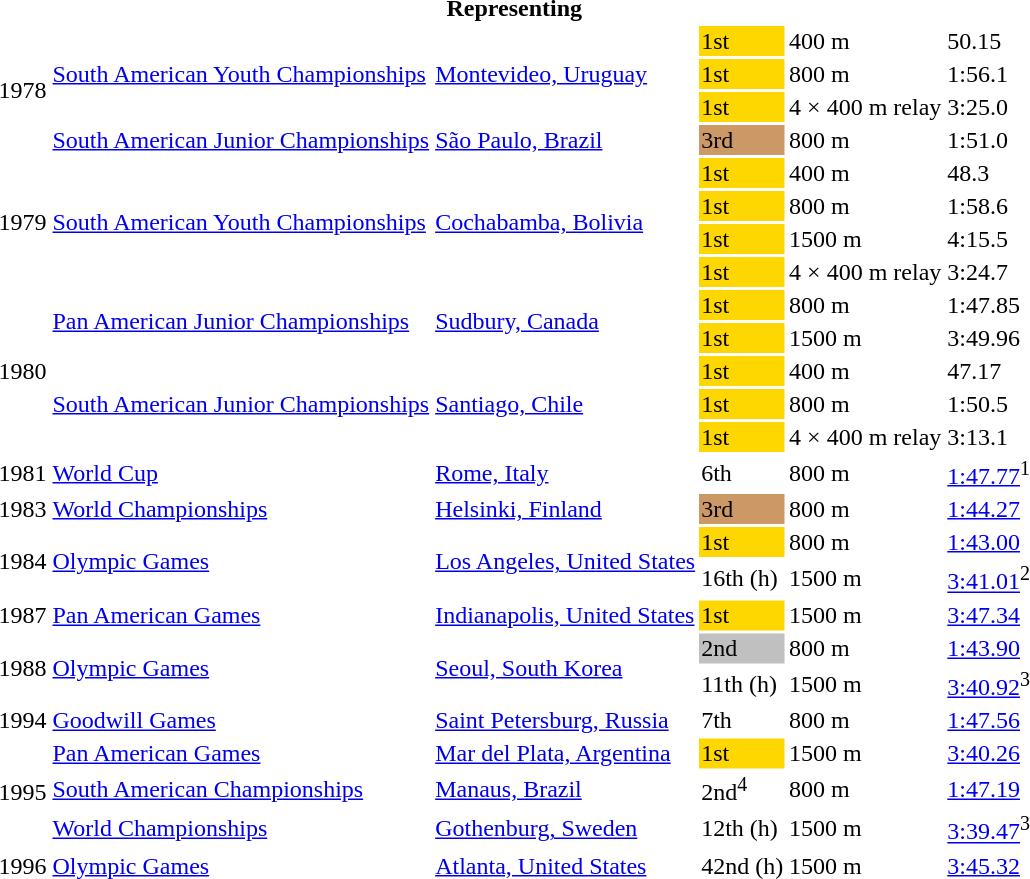<table>
<tr>
<th colspan="6">Representing </th>
</tr>
<tr>
<td rowspan=4>1978</td>
<td rowspan=3><a href='#'>South American Youth Championships</a></td>
<td rowspan=3><a href='#'>Montevideo, Uruguay</a></td>
<td bgcolor=gold>1st</td>
<td>400 m</td>
<td>50.15</td>
</tr>
<tr>
<td bgcolor=gold>1st</td>
<td>800 m</td>
<td>1:56.1</td>
</tr>
<tr>
<td bgcolor=gold>1st</td>
<td>4 × 400 m relay</td>
<td>3:25.0</td>
</tr>
<tr>
<td><a href='#'>South American Junior Championships</a></td>
<td><a href='#'>São Paulo, Brazil</a></td>
<td bgcolor=cc9966>3rd</td>
<td>800 m</td>
<td>1:51.0</td>
</tr>
<tr>
<td rowspan=4>1979</td>
<td rowspan=4><a href='#'>South American Youth Championships</a></td>
<td rowspan=4><a href='#'>Cochabamba, Bolivia</a></td>
<td bgcolor=gold>1st</td>
<td>400 m</td>
<td>48.3</td>
</tr>
<tr>
<td bgcolor=gold>1st</td>
<td>800 m</td>
<td>1:58.6</td>
</tr>
<tr>
<td bgcolor=gold>1st</td>
<td>1500 m</td>
<td>4:15.5</td>
</tr>
<tr>
<td bgcolor=gold>1st</td>
<td>4 × 400 m relay</td>
<td>3:24.7</td>
</tr>
<tr>
<td rowspan=5>1980</td>
<td rowspan=2><a href='#'>Pan American Junior Championships</a></td>
<td rowspan=2><a href='#'>Sudbury, Canada</a></td>
<td bgcolor=gold>1st</td>
<td>800 m</td>
<td>1:47.85</td>
</tr>
<tr>
<td bgcolor=gold>1st</td>
<td>1500 m</td>
<td>3:49.96</td>
</tr>
<tr>
<td rowspan=3><a href='#'>South American Junior Championships</a></td>
<td rowspan=3><a href='#'>Santiago, Chile</a></td>
<td bgcolor=gold>1st</td>
<td>400 m</td>
<td>47.17</td>
</tr>
<tr>
<td bgcolor=gold>1st</td>
<td>800 m</td>
<td>1:50.5</td>
</tr>
<tr>
<td bgcolor=gold>1st</td>
<td>4 × 400 m relay</td>
<td>3:13.1</td>
</tr>
<tr>
<td>1981</td>
<td><a href='#'>World Cup</a></td>
<td><a href='#'>Rome, Italy</a></td>
<td>6th</td>
<td>800 m</td>
<td><a href='#'>1:47.77</a><sup>1</sup></td>
</tr>
<tr>
<td>1983</td>
<td><a href='#'>World Championships</a></td>
<td><a href='#'>Helsinki, Finland</a></td>
<td bgcolor=cc9966>3rd</td>
<td>800 m</td>
<td><a href='#'>1:44.27</a></td>
</tr>
<tr>
<td rowspan=2>1984</td>
<td rowspan=2><a href='#'>Olympic Games</a></td>
<td rowspan=2><a href='#'>Los Angeles, United States</a></td>
<td bgcolor=gold>1st</td>
<td>800 m</td>
<td><a href='#'>1:43.00</a></td>
</tr>
<tr>
<td>16th (h)</td>
<td>1500 m</td>
<td><a href='#'>3:41.01</a><sup>2</sup></td>
</tr>
<tr>
<td>1987</td>
<td><a href='#'>Pan American Games</a></td>
<td><a href='#'>Indianapolis, United States</a></td>
<td bgcolor=gold>1st</td>
<td>1500 m</td>
<td><a href='#'>3:47.34</a></td>
</tr>
<tr>
<td rowspan=2>1988</td>
<td rowspan=2><a href='#'>Olympic Games</a></td>
<td rowspan=2><a href='#'>Seoul, South Korea</a></td>
<td bgcolor=silver>2nd</td>
<td>800 m</td>
<td><a href='#'>1:43.90</a></td>
</tr>
<tr>
<td>11th (h)</td>
<td>1500 m</td>
<td><a href='#'>3:40.92</a><sup>3</sup></td>
</tr>
<tr>
<td>1994</td>
<td><a href='#'>Goodwill Games</a></td>
<td><a href='#'>Saint Petersburg, Russia</a></td>
<td>7th</td>
<td>800 m</td>
<td><a href='#'>1:47.56</a></td>
</tr>
<tr>
<td rowspan=3>1995</td>
<td><a href='#'>Pan American Games</a></td>
<td><a href='#'>Mar del Plata, Argentina</a></td>
<td bgcolor=gold>1st</td>
<td>1500 m</td>
<td><a href='#'>3:40.26</a></td>
</tr>
<tr>
<td><a href='#'>South American Championships</a></td>
<td><a href='#'>Manaus, Brazil</a></td>
<td>2nd<sup>4</sup></td>
<td>800 m</td>
<td><a href='#'>1:47.19</a></td>
</tr>
<tr>
<td><a href='#'>World Championships</a></td>
<td><a href='#'>Gothenburg, Sweden</a></td>
<td>12th (h)</td>
<td>1500 m</td>
<td><a href='#'>3:39.47</a><sup>3</sup></td>
</tr>
<tr>
<td>1996</td>
<td><a href='#'>Olympic Games</a></td>
<td><a href='#'>Atlanta, United States</a></td>
<td>42nd (h)</td>
<td>1500 m</td>
<td><a href='#'>3:45.32</a></td>
</tr>
</table>
